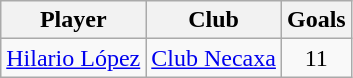<table class="wikitable" style="text-align: center;">
<tr>
<th>Player</th>
<th>Club</th>
<th>Goals</th>
</tr>
<tr>
<td> <a href='#'>Hilario López</a></td>
<td><a href='#'>Club Necaxa</a></td>
<td>11</td>
</tr>
</table>
